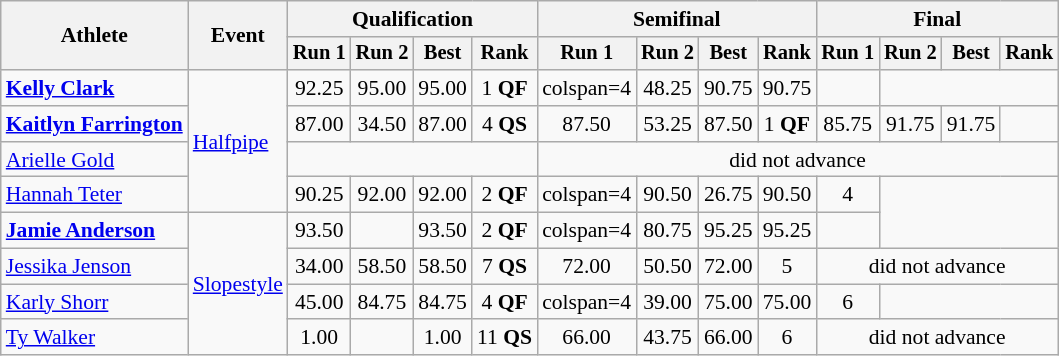<table class=wikitable style=font-size:90%;text-align:center>
<tr>
<th rowspan=2>Athlete</th>
<th rowspan=2>Event</th>
<th colspan=4>Qualification</th>
<th colspan=4>Semifinal</th>
<th colspan=4>Final</th>
</tr>
<tr style=font-size:95%>
<th>Run 1</th>
<th>Run 2</th>
<th>Best</th>
<th>Rank</th>
<th>Run 1</th>
<th>Run 2</th>
<th>Best</th>
<th>Rank</th>
<th>Run 1</th>
<th>Run 2</th>
<th>Best</th>
<th>Rank</th>
</tr>
<tr>
<td align=left><strong><a href='#'>Kelly Clark</a></strong></td>
<td align=left rowspan=4><a href='#'>Halfpipe</a></td>
<td>92.25</td>
<td>95.00</td>
<td>95.00</td>
<td>1 <strong>QF</strong></td>
<td>colspan=4 </td>
<td>48.25</td>
<td>90.75</td>
<td>90.75</td>
<td></td>
</tr>
<tr>
<td align=left><strong><a href='#'>Kaitlyn Farrington</a></strong></td>
<td>87.00</td>
<td>34.50</td>
<td>87.00</td>
<td>4 <strong>QS</strong></td>
<td>87.50</td>
<td>53.25</td>
<td>87.50</td>
<td>1 <strong>QF</strong></td>
<td>85.75</td>
<td>91.75</td>
<td>91.75</td>
<td></td>
</tr>
<tr>
<td align=left><a href='#'>Arielle Gold</a></td>
<td colspan=4></td>
<td colspan=8>did not advance</td>
</tr>
<tr>
<td align=left><a href='#'>Hannah Teter</a></td>
<td>90.25</td>
<td>92.00</td>
<td>92.00</td>
<td>2 <strong>QF</strong></td>
<td>colspan=4 </td>
<td>90.50</td>
<td>26.75</td>
<td>90.50</td>
<td>4</td>
</tr>
<tr>
<td align=left><strong><a href='#'>Jamie Anderson</a></strong></td>
<td align=left rowspan=4><a href='#'>Slopestyle</a></td>
<td>93.50</td>
<td></td>
<td>93.50</td>
<td>2 <strong>QF</strong></td>
<td>colspan=4 </td>
<td>80.75</td>
<td>95.25</td>
<td>95.25</td>
<td></td>
</tr>
<tr>
<td align=left><a href='#'>Jessika Jenson</a></td>
<td>34.00</td>
<td>58.50</td>
<td>58.50</td>
<td>7 <strong>QS</strong></td>
<td>72.00</td>
<td>50.50</td>
<td>72.00</td>
<td>5</td>
<td colspan=4>did not advance</td>
</tr>
<tr>
<td align=left><a href='#'>Karly Shorr</a></td>
<td>45.00</td>
<td>84.75</td>
<td>84.75</td>
<td>4 <strong>QF</strong></td>
<td>colspan=4 </td>
<td>39.00</td>
<td>75.00</td>
<td>75.00</td>
<td>6</td>
</tr>
<tr>
<td align=left><a href='#'>Ty Walker</a></td>
<td>1.00</td>
<td></td>
<td>1.00</td>
<td>11 <strong>QS</strong></td>
<td>66.00</td>
<td>43.75</td>
<td>66.00</td>
<td>6</td>
<td colspan=4>did not advance</td>
</tr>
</table>
